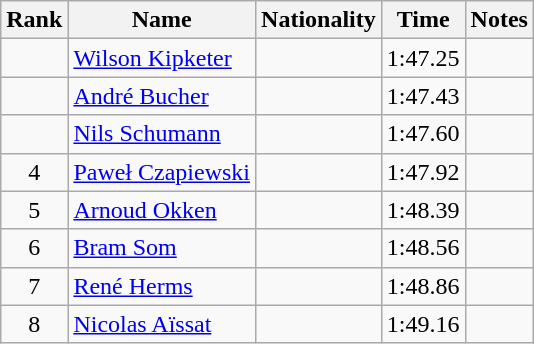<table class="wikitable sortable" style="text-align:center">
<tr>
<th>Rank</th>
<th>Name</th>
<th>Nationality</th>
<th>Time</th>
<th>Notes</th>
</tr>
<tr>
<td></td>
<td align=left><a href='#'>Wilson Kipketer</a></td>
<td align=left></td>
<td>1:47.25</td>
<td></td>
</tr>
<tr>
<td></td>
<td align=left><a href='#'>André Bucher</a></td>
<td align=left></td>
<td>1:47.43</td>
<td></td>
</tr>
<tr>
<td></td>
<td align=left><a href='#'>Nils Schumann</a></td>
<td align=left></td>
<td>1:47.60</td>
<td></td>
</tr>
<tr>
<td>4</td>
<td align=left><a href='#'>Paweł Czapiewski</a></td>
<td align=left></td>
<td>1:47.92</td>
<td></td>
</tr>
<tr>
<td>5</td>
<td align=left><a href='#'>Arnoud Okken</a></td>
<td align=left></td>
<td>1:48.39</td>
<td></td>
</tr>
<tr>
<td>6</td>
<td align=left><a href='#'>Bram Som</a></td>
<td align=left></td>
<td>1:48.56</td>
<td></td>
</tr>
<tr>
<td>7</td>
<td align=left><a href='#'>René Herms</a></td>
<td align=left></td>
<td>1:48.86</td>
<td></td>
</tr>
<tr>
<td>8</td>
<td align=left><a href='#'>Nicolas Aïssat</a></td>
<td align=left></td>
<td>1:49.16</td>
<td></td>
</tr>
</table>
